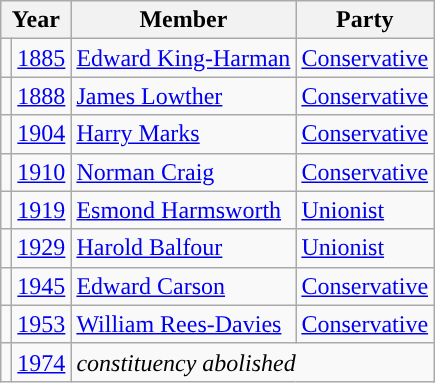<table class="wikitable">
<tr>
<th colspan="2">Year</th>
<th>Member</th>
<th>Party</th>
</tr>
<tr>
<td style="color:inherit;background-color: "></td>
<td><a href='#'>1885</a></td>
<td><a href='#'>Edward King-Harman</a></td>
<td><a href='#'>Conservative</a></td>
</tr>
<tr>
<td style="color:inherit;background-color: "></td>
<td><a href='#'>1888</a></td>
<td><a href='#'>James Lowther</a></td>
<td><a href='#'>Conservative</a></td>
</tr>
<tr>
<td style="color:inherit;background-color: "></td>
<td><a href='#'>1904</a></td>
<td><a href='#'>Harry Marks</a></td>
<td><a href='#'>Conservative</a></td>
</tr>
<tr>
<td style="color:inherit;background-color: "></td>
<td><a href='#'>1910</a></td>
<td><a href='#'>Norman Craig</a></td>
<td><a href='#'>Conservative</a></td>
</tr>
<tr>
<td style="color:inherit;background-color: "></td>
<td><a href='#'>1919</a></td>
<td><a href='#'>Esmond Harmsworth</a></td>
<td><a href='#'>Unionist</a></td>
</tr>
<tr>
<td style="color:inherit;background-color: "></td>
<td><a href='#'>1929</a></td>
<td><a href='#'>Harold Balfour</a></td>
<td><a href='#'>Unionist</a></td>
</tr>
<tr>
<td style="color:inherit;background-color: "></td>
<td><a href='#'>1945</a></td>
<td><a href='#'>Edward Carson</a></td>
<td><a href='#'>Conservative</a></td>
</tr>
<tr>
<td style="color:inherit;background-color: "></td>
<td><a href='#'>1953</a></td>
<td><a href='#'>William Rees-Davies</a></td>
<td><a href='#'>Conservative</a></td>
</tr>
<tr>
<td></td>
<td><a href='#'>1974</a></td>
<td colspan="2"><em>constituency abolished</em></td>
</tr>
</table>
